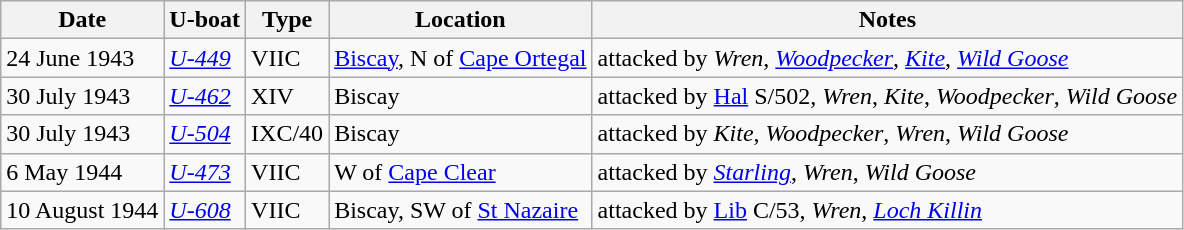<table class="wikitable">
<tr>
<th>Date</th>
<th>U-boat</th>
<th>Type</th>
<th>Location</th>
<th>Notes</th>
</tr>
<tr>
<td>24 June 1943</td>
<td><a href='#'><em>U-449</em></a></td>
<td>VIIC</td>
<td><a href='#'>Biscay</a>, N of <a href='#'>Cape Ortegal</a><br> </td>
<td>attacked by <em>Wren</em>, <a href='#'><em>Woodpecker</em></a>, <a href='#'><em>Kite</em></a>, <a href='#'><em>Wild Goose</em></a></td>
</tr>
<tr>
<td>30 July 1943</td>
<td><a href='#'><em>U-462</em></a></td>
<td>XIV</td>
<td>Biscay <br></td>
<td>attacked by <a href='#'>Hal</a> S/502, <em>Wren</em>, <em>Kite</em>, <em>Woodpecker</em>, <em>Wild Goose</em></td>
</tr>
<tr>
<td>30 July 1943</td>
<td><a href='#'><em>U-504</em></a></td>
<td>IXC/40</td>
<td>Biscay <br></td>
<td>attacked by <em>Kite</em>, <em>Woodpecker</em>, <em>Wren</em>, <em>Wild Goose</em></td>
</tr>
<tr>
<td>6 May 1944</td>
<td><a href='#'><em>U-473</em></a></td>
<td>VIIC</td>
<td>W of <a href='#'>Cape Clear</a> <br></td>
<td>attacked by <a href='#'><em>Starling</em></a>, <em>Wren</em>, <em>Wild Goose</em></td>
</tr>
<tr>
<td>10 August 1944</td>
<td><a href='#'><em>U-608</em></a></td>
<td>VIIC</td>
<td>Biscay, SW of <a href='#'>St Nazaire</a> <br></td>
<td>attacked by <a href='#'>Lib</a> C/53, <em>Wren</em>, <a href='#'><em>Loch Killin</em></a></td>
</tr>
</table>
